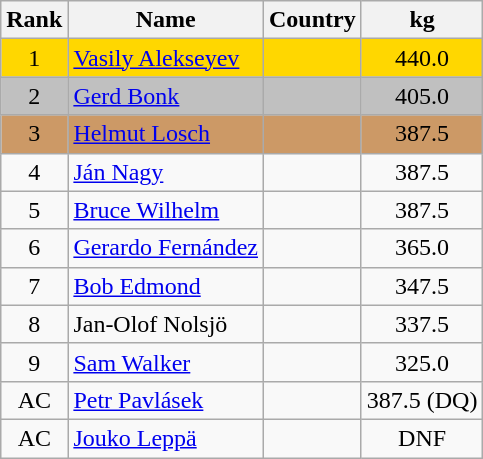<table class="wikitable sortable" style="text-align:center">
<tr>
<th>Rank</th>
<th>Name</th>
<th>Country</th>
<th>kg</th>
</tr>
<tr bgcolor=gold>
<td>1</td>
<td align="left"><a href='#'>Vasily Alekseyev</a></td>
<td align="left"></td>
<td>440.0</td>
</tr>
<tr bgcolor=silver>
<td>2</td>
<td align="left"><a href='#'>Gerd Bonk</a></td>
<td align="left"></td>
<td>405.0</td>
</tr>
<tr bgcolor=#CC9966>
<td>3</td>
<td align="left"><a href='#'>Helmut Losch</a></td>
<td align="left"></td>
<td>387.5</td>
</tr>
<tr>
<td>4</td>
<td align="left"><a href='#'>Ján Nagy</a></td>
<td align="left"></td>
<td>387.5</td>
</tr>
<tr>
<td>5</td>
<td align="left"><a href='#'>Bruce Wilhelm</a></td>
<td align="left"></td>
<td>387.5</td>
</tr>
<tr>
<td>6</td>
<td align="left"><a href='#'>Gerardo Fernández</a></td>
<td align="left"></td>
<td>365.0</td>
</tr>
<tr>
<td>7</td>
<td align="left"><a href='#'>Bob Edmond</a></td>
<td align="left"></td>
<td>347.5</td>
</tr>
<tr>
<td>8</td>
<td align="left">Jan-Olof Nolsjö</td>
<td align="left"></td>
<td>337.5</td>
</tr>
<tr>
<td>9</td>
<td align="left"><a href='#'>Sam Walker</a></td>
<td align="left"></td>
<td>325.0</td>
</tr>
<tr>
<td>AC</td>
<td align="left"><a href='#'>Petr Pavlásek</a></td>
<td align="left"></td>
<td>387.5 (DQ)</td>
</tr>
<tr>
<td>AC</td>
<td align="left"><a href='#'>Jouko Leppä</a></td>
<td align="left"></td>
<td>DNF</td>
</tr>
</table>
